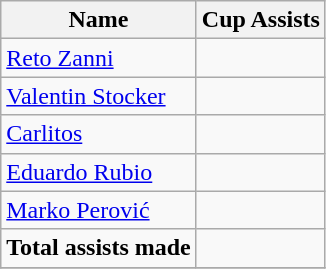<table class="wikitable">
<tr>
<th>Name</th>
<th>Cup Assists</th>
</tr>
<tr>
<td> <a href='#'>Reto Zanni</a></td>
<td></td>
</tr>
<tr>
<td> <a href='#'>Valentin Stocker</a></td>
<td></td>
</tr>
<tr>
<td> <a href='#'>Carlitos</a></td>
<td></td>
</tr>
<tr>
<td> <a href='#'>Eduardo Rubio</a></td>
<td></td>
</tr>
<tr>
<td> <a href='#'>Marko Perović</a></td>
<td></td>
</tr>
<tr>
<td><strong>Total assists made</strong></td>
<td></td>
</tr>
<tr>
</tr>
</table>
